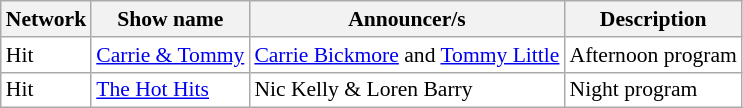<table class="wikitable" style="font-size:90%; background:white; border:1px solid blue">
<tr>
<th>Network</th>
<th>Show name</th>
<th>Announcer/s</th>
<th>Description</th>
</tr>
<tr>
<td>Hit</td>
<td><a href='#'>Carrie & Tommy</a></td>
<td><a href='#'>Carrie Bickmore</a> and <a href='#'>Tommy Little</a></td>
<td>Afternoon program</td>
</tr>
<tr>
<td>Hit</td>
<td><a href='#'>The Hot Hits</a></td>
<td>Nic Kelly & Loren Barry</td>
<td>Night program</td>
</tr>
</table>
